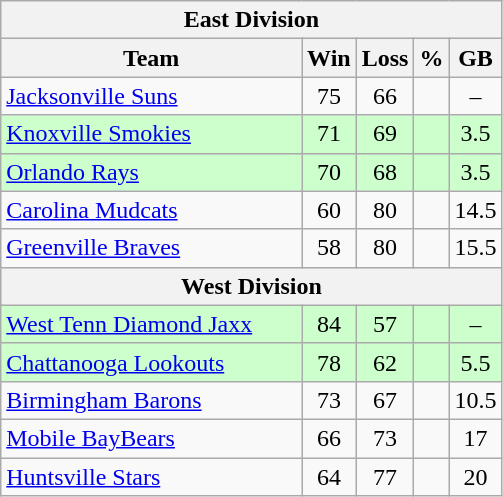<table class="wikitable">
<tr>
<th colspan="5">East Division</th>
</tr>
<tr>
<th width="60%">Team</th>
<th>Win</th>
<th>Loss</th>
<th>%</th>
<th>GB</th>
</tr>
<tr align=center>
<td align=left><a href='#'>Jacksonville Suns</a></td>
<td>75</td>
<td>66</td>
<td></td>
<td>–</td>
</tr>
<tr align=center bgcolor=ccffcc>
<td align=left><a href='#'>Knoxville Smokies</a></td>
<td>71</td>
<td>69</td>
<td></td>
<td>3.5</td>
</tr>
<tr align=center bgcolor=ccffcc>
<td align=left><a href='#'>Orlando Rays</a></td>
<td>70</td>
<td>68</td>
<td></td>
<td>3.5</td>
</tr>
<tr align=center>
<td align=left><a href='#'>Carolina Mudcats</a></td>
<td>60</td>
<td>80</td>
<td></td>
<td>14.5</td>
</tr>
<tr align=center>
<td align=left><a href='#'>Greenville Braves</a></td>
<td>58</td>
<td>80</td>
<td></td>
<td>15.5</td>
</tr>
<tr>
<th colspan="5">West Division</th>
</tr>
<tr align=center bgcolor=ccffcc>
<td align=left><a href='#'>West Tenn Diamond Jaxx</a></td>
<td>84</td>
<td>57</td>
<td></td>
<td>–</td>
</tr>
<tr align=center bgcolor=ccffcc>
<td align=left><a href='#'>Chattanooga Lookouts</a></td>
<td>78</td>
<td>62</td>
<td></td>
<td>5.5</td>
</tr>
<tr align=center>
<td align=left><a href='#'>Birmingham Barons</a></td>
<td>73</td>
<td>67</td>
<td></td>
<td>10.5</td>
</tr>
<tr align=center>
<td align=left><a href='#'>Mobile BayBears</a></td>
<td>66</td>
<td>73</td>
<td></td>
<td>17</td>
</tr>
<tr align=center>
<td align=left><a href='#'>Huntsville Stars</a></td>
<td>64</td>
<td>77</td>
<td></td>
<td>20</td>
</tr>
</table>
